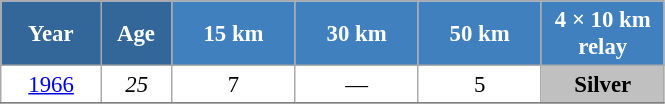<table class="wikitable" style="font-size:95%; text-align:center; border:grey solid 1px; border-collapse:collapse; background:#ffffff;">
<tr>
<th style="background-color:#369; color:white; width:60px;"> Year </th>
<th style="background-color:#369; color:white; width:40px;"> Age </th>
<th style="background-color:#4180be; color:white; width:75px;"> 15 km </th>
<th style="background-color:#4180be; color:white; width:75px;"> 30 km </th>
<th style="background-color:#4180be; color:white; width:75px;"> 50 km </th>
<th style="background-color:#4180be; color:white; width:75px;"> 4 × 10 km <br> relay </th>
</tr>
<tr>
<td><a href='#'>1966</a></td>
<td><em>25</em></td>
<td>7</td>
<td>—</td>
<td>5</td>
<td style="background:silver;"><strong>Silver</strong></td>
</tr>
<tr>
</tr>
</table>
